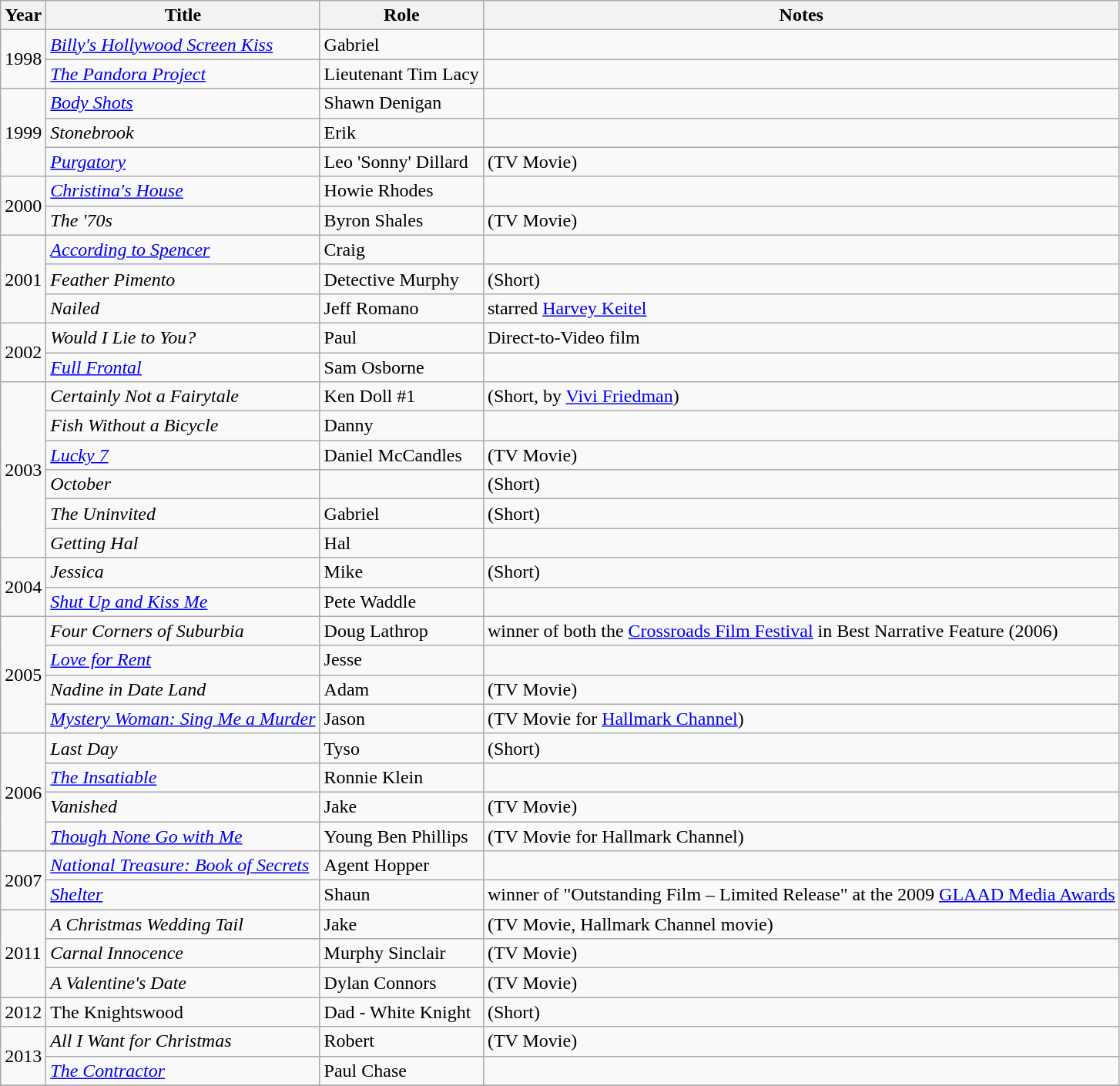<table class="wikitable sortable">
<tr>
<th>Year</th>
<th>Title</th>
<th>Role</th>
<th>Notes</th>
</tr>
<tr>
<td rowspan=2>1998</td>
<td><em><a href='#'>Billy's Hollywood Screen Kiss</a></em></td>
<td>Gabriel</td>
<td></td>
</tr>
<tr>
<td><em><a href='#'>The Pandora Project</a></em></td>
<td>Lieutenant Tim Lacy</td>
<td></td>
</tr>
<tr>
<td rowspan=3>1999</td>
<td><em><a href='#'>Body Shots</a></em></td>
<td>Shawn Denigan</td>
<td></td>
</tr>
<tr>
<td><em>Stonebrook</em></td>
<td>Erik</td>
<td></td>
</tr>
<tr>
<td><em><a href='#'>Purgatory</a></em></td>
<td>Leo 'Sonny' Dillard</td>
<td>(TV Movie)</td>
</tr>
<tr>
<td rowspan=2>2000</td>
<td><em><a href='#'>Christina's House</a></em></td>
<td>Howie Rhodes</td>
<td></td>
</tr>
<tr>
<td><em>The '70s</em></td>
<td>Byron Shales</td>
<td>(TV Movie)</td>
</tr>
<tr>
<td rowspan=3>2001</td>
<td><em><a href='#'>According to Spencer</a></em></td>
<td>Craig</td>
<td></td>
</tr>
<tr>
<td><em>Feather Pimento</em></td>
<td>Detective Murphy</td>
<td>(Short)</td>
</tr>
<tr>
<td><em>Nailed</em></td>
<td>Jeff Romano</td>
<td>starred <a href='#'>Harvey Keitel</a></td>
</tr>
<tr>
<td rowspan=2>2002</td>
<td><em>Would I Lie to You?</em></td>
<td>Paul</td>
<td>Direct-to-Video film</td>
</tr>
<tr>
<td><em><a href='#'>Full Frontal</a></em></td>
<td>Sam Osborne</td>
<td></td>
</tr>
<tr>
<td rowspan=6>2003</td>
<td><em>Certainly Not a Fairytale</em></td>
<td>Ken Doll #1</td>
<td>(Short, by <a href='#'>Vivi Friedman</a>)</td>
</tr>
<tr>
<td><em>Fish Without a Bicycle</em></td>
<td>Danny</td>
<td></td>
</tr>
<tr>
<td><em><a href='#'>Lucky 7</a></em></td>
<td>Daniel McCandles</td>
<td>(TV Movie)</td>
</tr>
<tr>
<td><em>October</em></td>
<td></td>
<td>(Short)</td>
</tr>
<tr>
<td><em>The Uninvited</em></td>
<td>Gabriel</td>
<td>(Short)</td>
</tr>
<tr>
<td><em>Getting Hal</em></td>
<td>Hal</td>
<td></td>
</tr>
<tr>
<td rowspan=2>2004</td>
<td><em>Jessica</em></td>
<td>Mike</td>
<td>(Short)</td>
</tr>
<tr>
<td><em><a href='#'>Shut Up and Kiss Me</a></em></td>
<td>Pete Waddle</td>
<td></td>
</tr>
<tr>
<td rowspan=4>2005</td>
<td><em>Four Corners of Suburbia</em></td>
<td>Doug Lathrop</td>
<td>winner of both the <a href='#'>Crossroads Film Festival</a> in Best Narrative Feature (2006)</td>
</tr>
<tr>
<td><em><a href='#'>Love for Rent</a></em></td>
<td>Jesse</td>
<td></td>
</tr>
<tr>
<td><em>Nadine in Date Land</em></td>
<td>Adam</td>
<td>(TV Movie)</td>
</tr>
<tr>
<td><em><a href='#'>Mystery Woman: Sing Me a Murder</a></em></td>
<td>Jason</td>
<td>(TV Movie for <a href='#'>Hallmark Channel</a>)</td>
</tr>
<tr>
<td rowspan=4>2006</td>
<td><em>Last Day</em></td>
<td>Tyso</td>
<td>(Short)</td>
</tr>
<tr>
<td><em><a href='#'>The Insatiable</a></em></td>
<td>Ronnie Klein</td>
<td></td>
</tr>
<tr>
<td><em>Vanished</em></td>
<td>Jake</td>
<td>(TV Movie)</td>
</tr>
<tr>
<td><em><a href='#'>Though None Go with Me</a></em></td>
<td>Young Ben Phillips</td>
<td>(TV Movie for Hallmark Channel)</td>
</tr>
<tr>
<td rowspan=2>2007</td>
<td><em><a href='#'>National Treasure: Book of Secrets</a></em></td>
<td>Agent Hopper</td>
<td></td>
</tr>
<tr>
<td><em><a href='#'>Shelter</a></em></td>
<td>Shaun</td>
<td>winner of "Outstanding Film – Limited Release" at the 2009 <a href='#'>GLAAD Media Awards</a></td>
</tr>
<tr>
<td rowspan=3>2011</td>
<td><em>A Christmas Wedding Tail</em></td>
<td>Jake</td>
<td>(TV Movie, Hallmark Channel movie)</td>
</tr>
<tr>
<td><em>Carnal Innocence</em></td>
<td>Murphy Sinclair</td>
<td>(TV Movie)</td>
</tr>
<tr>
<td><em>A Valentine's Date</em></td>
<td>Dylan Connors</td>
<td>(TV Movie)</td>
</tr>
<tr>
<td>2012</td>
<td>The Knightswood</td>
<td>Dad - White Knight</td>
<td>(Short)</td>
</tr>
<tr>
<td rowspan=2>2013</td>
<td><em>All I Want for Christmas</em></td>
<td>Robert</td>
<td>(TV Movie)</td>
</tr>
<tr>
<td><em><a href='#'>The Contractor</a></em></td>
<td>Paul Chase</td>
<td></td>
</tr>
<tr>
</tr>
</table>
